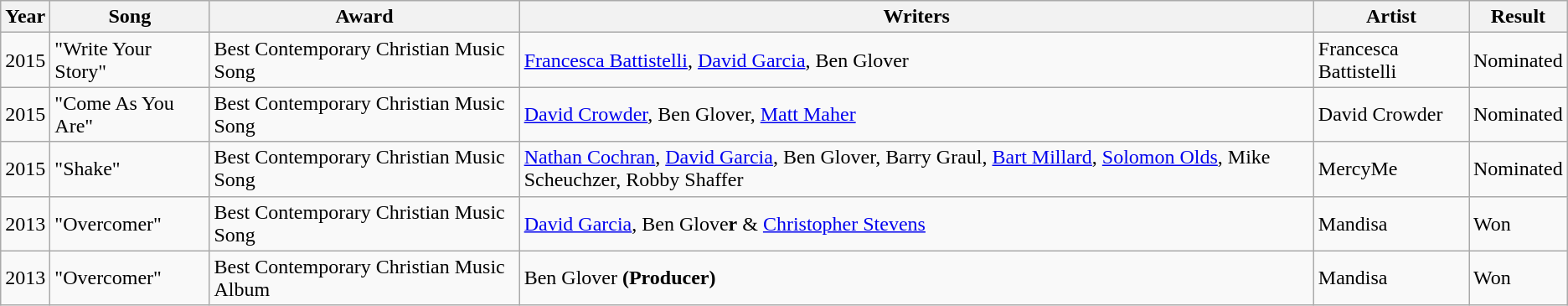<table class="wikitable">
<tr>
<th>Year</th>
<th>Song</th>
<th>Award</th>
<th>Writers</th>
<th>Artist</th>
<th>Result</th>
</tr>
<tr>
<td>2015</td>
<td>"Write Your Story"</td>
<td>Best Contemporary Christian Music Song</td>
<td><a href='#'>Francesca Battistelli</a>, <a href='#'>David Garcia</a>, Ben Glover</td>
<td>Francesca Battistelli</td>
<td>Nominated</td>
</tr>
<tr>
<td>2015</td>
<td>"Come As You Are"</td>
<td>Best Contemporary Christian Music Song</td>
<td><a href='#'>David Crowder</a>, Ben Glover, <a href='#'>Matt Maher</a></td>
<td>David Crowder</td>
<td>Nominated</td>
</tr>
<tr>
<td>2015</td>
<td>"Shake"</td>
<td>Best Contemporary Christian Music Song</td>
<td><a href='#'>Nathan Cochran</a>, <a href='#'>David Garcia</a>, Ben Glover, Barry Graul, <a href='#'>Bart Millard</a>, <a href='#'>Solomon Olds</a>, Mike Scheuchzer, Robby Shaffer</td>
<td>MercyMe</td>
<td>Nominated</td>
</tr>
<tr>
<td>2013</td>
<td>"Overcomer"</td>
<td>Best Contemporary Christian Music Song</td>
<td><a href='#'>David Garcia</a>, Ben Glove<strong>r</strong> & <a href='#'>Christopher Stevens</a></td>
<td>Mandisa</td>
<td>Won</td>
</tr>
<tr>
<td>2013</td>
<td>"Overcomer"</td>
<td>Best Contemporary Christian Music Album</td>
<td>Ben Glover <strong>(Producer)</strong></td>
<td>Mandisa</td>
<td>Won</td>
</tr>
</table>
